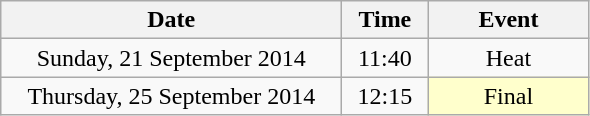<table class = "wikitable" style="text-align:center;">
<tr>
<th width=220>Date</th>
<th width=50>Time</th>
<th width=100>Event</th>
</tr>
<tr>
<td>Sunday, 21 September 2014</td>
<td>11:40</td>
<td>Heat</td>
</tr>
<tr>
<td>Thursday, 25 September 2014</td>
<td>12:15</td>
<td bgcolor=ffffcc>Final</td>
</tr>
</table>
